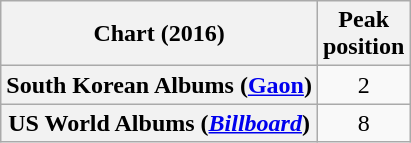<table class="wikitable plainrowheaders">
<tr>
<th>Chart (2016)</th>
<th>Peak<br>position</th>
</tr>
<tr>
<th scope="row">South Korean Albums (<a href='#'>Gaon</a>)</th>
<td align="center">2</td>
</tr>
<tr>
<th scope="row">US World Albums (<a href='#'><em>Billboard</em></a>)</th>
<td align="center">8</td>
</tr>
</table>
